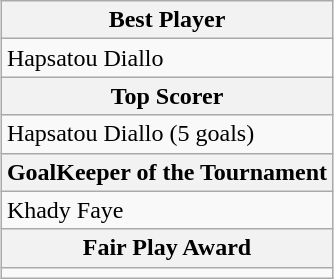<table class="wikitable" style="margin:auto">
<tr>
<th>Best Player</th>
</tr>
<tr>
<td> Hapsatou Diallo</td>
</tr>
<tr>
<th>Top Scorer</th>
</tr>
<tr>
<td> Hapsatou Diallo (5 goals)</td>
</tr>
<tr>
<th>GoalKeeper of the Tournament</th>
</tr>
<tr>
<td>  Khady Faye</td>
</tr>
<tr>
<th>Fair Play Award</th>
</tr>
<tr>
<td></td>
</tr>
</table>
